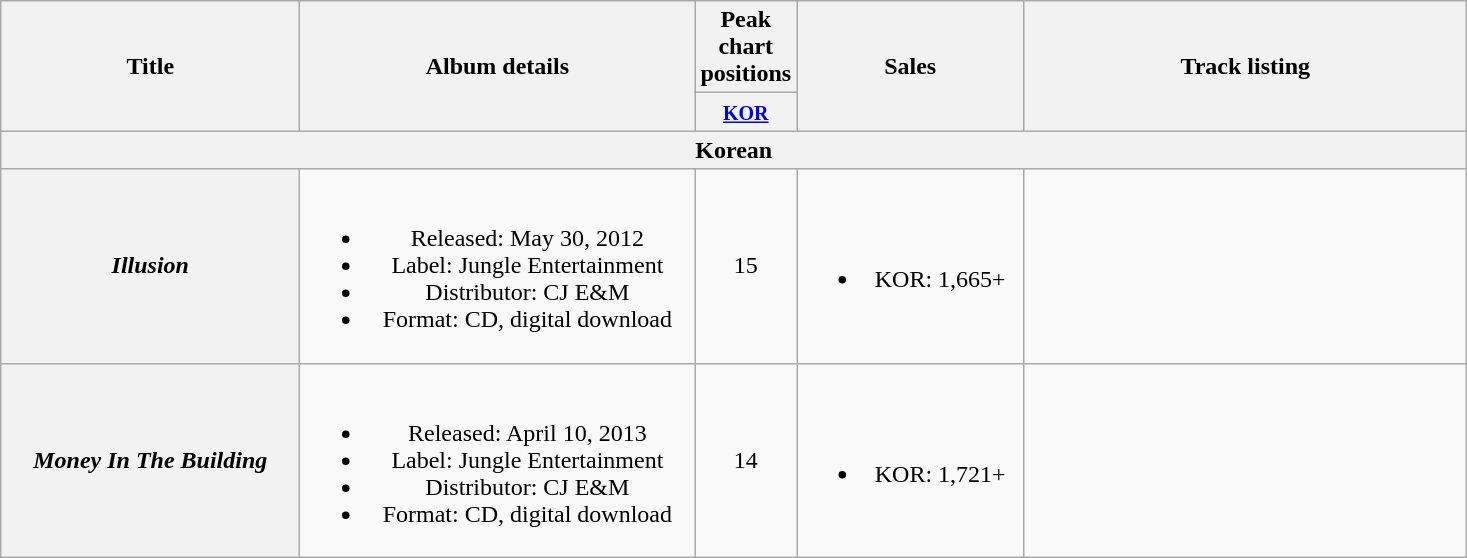<table class="wikitable plainrowheaders" style="text-align:center;">
<tr>
<th rowspan="2" style="width:12em;">Title</th>
<th rowspan="2" style="width:16em;">Album details</th>
<th colspan="1">Peak chart positions</th>
<th rowspan="2" style="width:9em;">Sales</th>
<th rowspan="2" style="width:18em;">Track listing</th>
</tr>
<tr>
<th style="width:2.5em;"><small><a href='#'>KOR</a></small><br></th>
</tr>
<tr>
<th colspan="5">Korean</th>
</tr>
<tr>
<th scope="row"><em>Illusion</em></th>
<td><br><ul><li>Released: May 30, 2012</li><li>Label: Jungle Entertainment</li><li>Distributor: CJ E&M</li><li>Format: CD, digital download</li></ul></td>
<td>15</td>
<td><br><ul><li>KOR: 1,665+</li></ul></td>
<td style="font-size: 100%;"></td>
</tr>
<tr>
<th scope="row"><em>Money In The Building</em></th>
<td><br><ul><li>Released: April 10, 2013</li><li>Label: Jungle Entertainment</li><li>Distributor: CJ E&M</li><li>Format: CD, digital download</li></ul></td>
<td>14</td>
<td><br><ul><li>KOR: 1,721+</li></ul></td>
<td style="font-size: 100%;"></td>
</tr>
</table>
